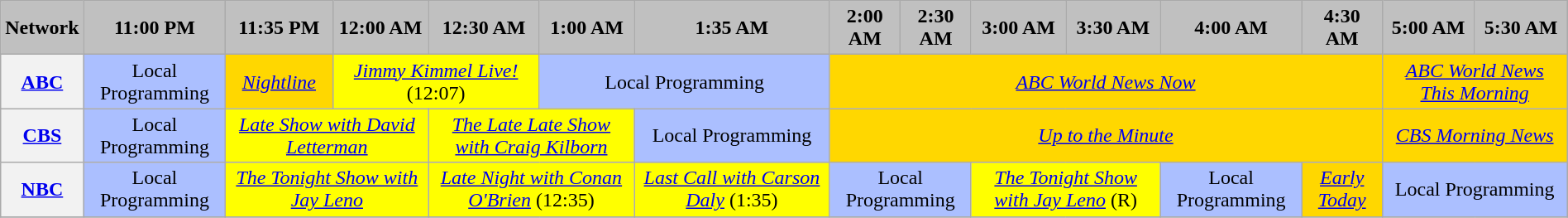<table class="wikitable" style="width:100%;margin-right:0;text-align:center">
<tr>
<th colspan="2" style="background-color:#C0C0C0;text-align:center">Network</th>
<th style="background-color:#C0C0C0;text-align:center">11:00 PM</th>
<th style="background-color:#C0C0C0;text-align:center">11:35 PM</th>
<th style="background-color:#C0C0C0;text-align:center">12:00 AM</th>
<th style="background-color:#C0C0C0;text-align:center">12:30 AM</th>
<th style="background-color:#C0C0C0;text-align:center">1:00 AM</th>
<th style="background-color:#C0C0C0;text-align:center">1:35 AM</th>
<th style="background-color:#C0C0C0;text-align:center">2:00 AM</th>
<th style="background-color:#C0C0C0;text-align:center">2:30 AM</th>
<th style="background-color:#C0C0C0;text-align:center">3:00 AM</th>
<th style="background-color:#C0C0C0;text-align:center">3:30 AM</th>
<th style="background-color:#C0C0C0;text-align:center">4:00 AM</th>
<th style="background-color:#C0C0C0;text-align:center">4:30 AM</th>
<th style="background-color:#C0C0C0;text-align:center">5:00 AM</th>
<th style="background-color:#C0C0C0;text-align:center">5:30 AM</th>
</tr>
<tr>
<th colspan="2"><a href='#'>ABC</a></th>
<td colspan="1" style="background:#abbfff">Local Programming</td>
<td colspan="1" style="background:gold"><em><a href='#'>Nightline</a></em></td>
<td colspan="2" style="background:yellow"><em><a href='#'>Jimmy Kimmel Live!</a></em> (12:07)</td>
<td colspan="2" style="background:#abbfff">Local Programming</td>
<td colspan="6" style="background:gold"><em><a href='#'>ABC World News Now</a></em></td>
<td colspan="2" style="background:gold"><em><a href='#'>ABC World News This Morning</a></em></td>
</tr>
<tr>
<th colspan="2"><a href='#'>CBS</a></th>
<td colspan="1" style="background:#abbfff">Local Programming</td>
<td colspan="2" style="background:yellow"><em><a href='#'>Late Show with David Letterman</a></em></td>
<td colspan="2" style="background:yellow"><em><a href='#'>The Late Late Show with Craig Kilborn</a></em></td>
<td colspan="1" style="background:#abbfff">Local Programming</td>
<td colspan="6" style="background:gold"><em><a href='#'>Up to the Minute</a></em></td>
<td colspan="2" style="background:gold"><em><a href='#'>CBS Morning News</a></em></td>
</tr>
<tr>
<th colspan="2"><a href='#'>NBC</a></th>
<td colspan="1" style="background:#abbfff">Local Programming</td>
<td colspan="2" style="background:yellow"><em><a href='#'>The Tonight Show with Jay Leno</a></em></td>
<td colspan="2" style="background:yellow"><em><a href='#'>Late Night with Conan O'Brien</a></em> (12:35)</td>
<td colspan="1" style="background:yellow"><em><a href='#'>Last Call with Carson Daly</a></em> (1:35)</td>
<td colspan="2" style="background:#abbfff">Local Programming</td>
<td colspan="2" style="background:yellow"><em><a href='#'>The Tonight Show with Jay Leno</a></em> (R)</td>
<td colspan="1" style="background:#abbfff">Local Programming</td>
<td colspan="1" style="background:gold"><em><a href='#'>Early Today</a></em></td>
<td colspan="2" style="background:#abbfff">Local Programming</td>
</tr>
<tr>
</tr>
</table>
